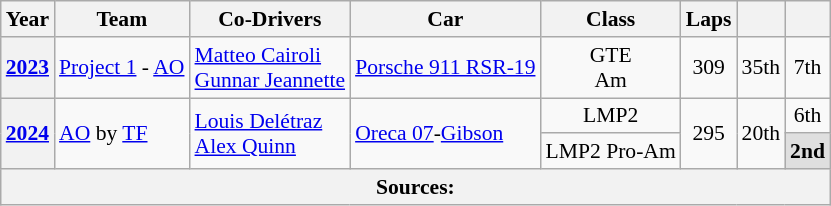<table class="wikitable" style="text-align:center; font-size:90%">
<tr>
<th>Year</th>
<th>Team</th>
<th>Co-Drivers</th>
<th>Car</th>
<th>Class</th>
<th>Laps</th>
<th></th>
<th></th>
</tr>
<tr>
<th><a href='#'>2023</a></th>
<td align="left"> <a href='#'>Project 1</a> - <a href='#'>AO</a></td>
<td align="left"> <a href='#'>Matteo Cairoli</a><br> <a href='#'>Gunnar Jeannette</a></td>
<td align="left"><a href='#'>Porsche 911 RSR-19</a></td>
<td>GTE<br>Am</td>
<td>309</td>
<td>35th</td>
<td>7th</td>
</tr>
<tr>
<th rowspan="2"><a href='#'>2024</a></th>
<td rowspan="2" align="left"> <a href='#'>AO</a> by <a href='#'>TF</a></td>
<td rowspan="2" align="left"> <a href='#'>Louis Delétraz</a><br> <a href='#'>Alex Quinn</a></td>
<td rowspan="2" align="left"><a href='#'>Oreca 07</a>-<a href='#'>Gibson</a></td>
<td>LMP2</td>
<td rowspan="2">295</td>
<td rowspan="2">20th</td>
<td>6th</td>
</tr>
<tr>
<td>LMP2 Pro-Am</td>
<td style="background:#DFDFDF;"><strong>2nd</strong></td>
</tr>
<tr>
<th colspan="8">Sources:</th>
</tr>
</table>
